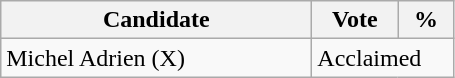<table class="wikitable">
<tr>
<th bgcolor="#DDDDFF" width="200px">Candidate</th>
<th bgcolor="#DDDDFF" width="50px">Vote</th>
<th bgcolor="#DDDDFF" width="30px">%</th>
</tr>
<tr>
<td>Michel Adrien (X)</td>
<td colspan="2">Acclaimed</td>
</tr>
</table>
